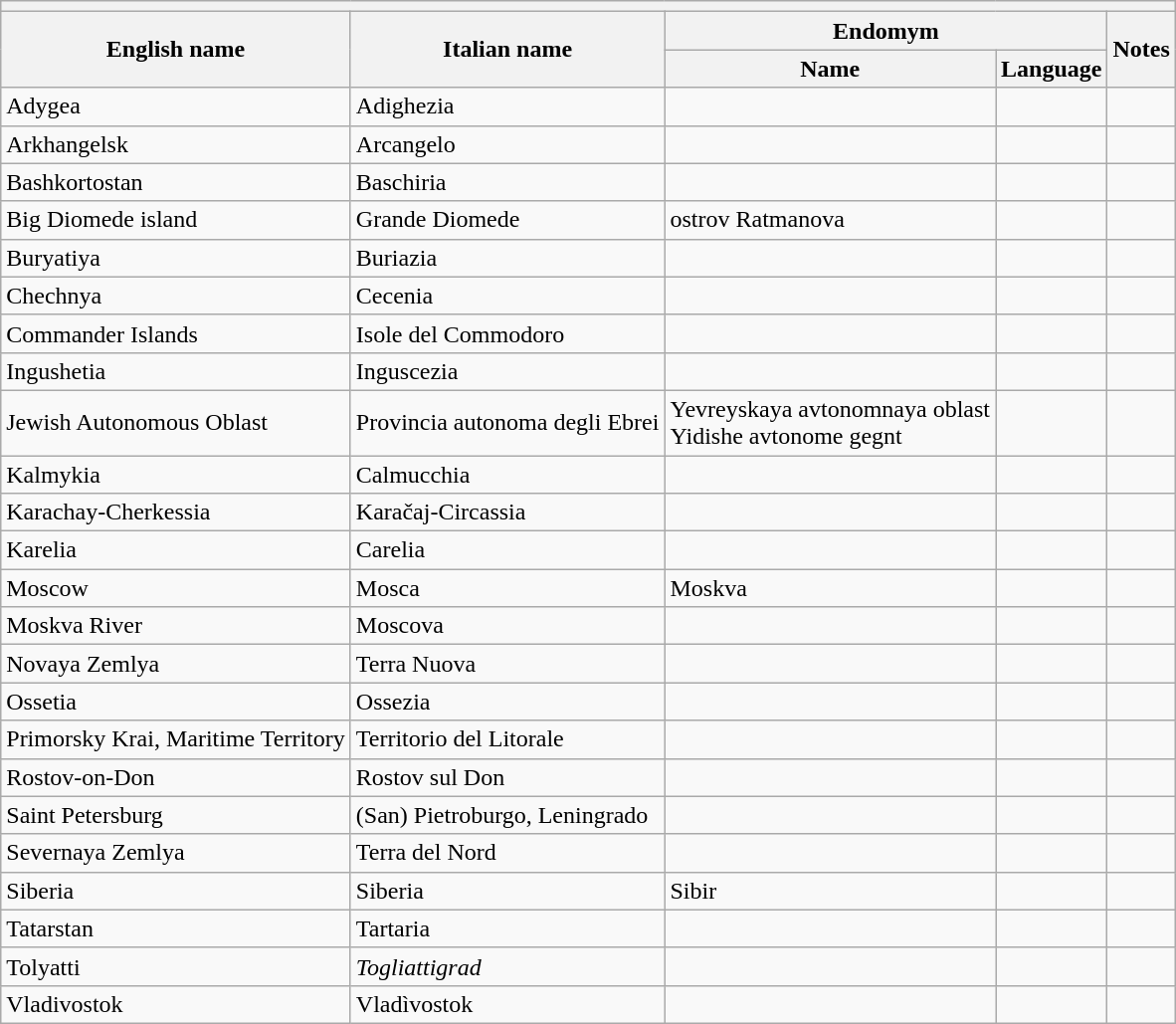<table class="wikitable sortable">
<tr>
<th colspan="5"></th>
</tr>
<tr>
<th rowspan="2">English name</th>
<th rowspan="2">Italian name</th>
<th colspan="2">Endomym</th>
<th rowspan="2">Notes</th>
</tr>
<tr>
<th>Name</th>
<th>Language</th>
</tr>
<tr>
<td>Adygea</td>
<td>Adighezia</td>
<td></td>
<td></td>
<td></td>
</tr>
<tr>
<td>Arkhangelsk</td>
<td>Arcangelo</td>
<td></td>
<td></td>
<td></td>
</tr>
<tr>
<td>Bashkortostan</td>
<td>Baschiria</td>
<td></td>
<td></td>
<td></td>
</tr>
<tr>
<td>Big Diomede island</td>
<td>Grande Diomede</td>
<td>ostrov Ratmanova</td>
<td></td>
<td></td>
</tr>
<tr>
<td>Buryatiya</td>
<td>Buriazia</td>
<td></td>
<td></td>
<td></td>
</tr>
<tr>
<td>Chechnya</td>
<td>Cecenia</td>
<td></td>
<td></td>
<td></td>
</tr>
<tr>
<td>Commander Islands</td>
<td>Isole del Commodoro</td>
<td></td>
<td></td>
<td></td>
</tr>
<tr>
<td>Ingushetia</td>
<td>Inguscezia</td>
<td></td>
<td></td>
<td></td>
</tr>
<tr>
<td>Jewish Autonomous Oblast</td>
<td>Provincia autonoma degli Ebrei</td>
<td>Yevreyskaya avtonomnaya oblast<br>Yidishe avtonome gegnt</td>
<td></td>
<td></td>
</tr>
<tr>
<td>Kalmykia</td>
<td>Calmucchia</td>
<td></td>
<td></td>
<td></td>
</tr>
<tr>
<td>Karachay-Cherkessia</td>
<td>Karačaj-Circassia</td>
<td></td>
<td></td>
<td></td>
</tr>
<tr>
<td>Karelia</td>
<td>Carelia</td>
<td></td>
<td></td>
<td></td>
</tr>
<tr>
<td>Moscow</td>
<td>Mosca</td>
<td>Moskva</td>
<td></td>
<td></td>
</tr>
<tr>
<td>Moskva River</td>
<td>Moscova</td>
<td></td>
<td></td>
<td></td>
</tr>
<tr>
<td>Novaya Zemlya</td>
<td>Terra Nuova</td>
<td></td>
<td></td>
<td></td>
</tr>
<tr>
<td>Ossetia</td>
<td>Ossezia</td>
<td></td>
<td></td>
<td></td>
</tr>
<tr>
<td>Primorsky Krai, Maritime Territory</td>
<td>Territorio del Litorale</td>
<td></td>
<td></td>
<td></td>
</tr>
<tr>
<td>Rostov-on-Don</td>
<td>Rostov sul Don</td>
<td></td>
<td></td>
<td></td>
</tr>
<tr>
<td>Saint Petersburg</td>
<td>(San) Pietroburgo, Leningrado</td>
<td></td>
<td></td>
<td></td>
</tr>
<tr>
<td>Severnaya Zemlya</td>
<td>Terra del Nord</td>
<td></td>
<td></td>
<td></td>
</tr>
<tr>
<td>Siberia</td>
<td>Siberia</td>
<td>Sibir</td>
<td></td>
<td></td>
</tr>
<tr>
<td>Tatarstan</td>
<td>Tartaria</td>
<td></td>
<td></td>
<td></td>
</tr>
<tr>
<td>Tolyatti</td>
<td><em>Togliattigrad</em></td>
<td></td>
<td></td>
<td></td>
</tr>
<tr>
<td>Vladivostok</td>
<td>Vladìvostok</td>
<td></td>
<td></td>
<td></td>
</tr>
</table>
